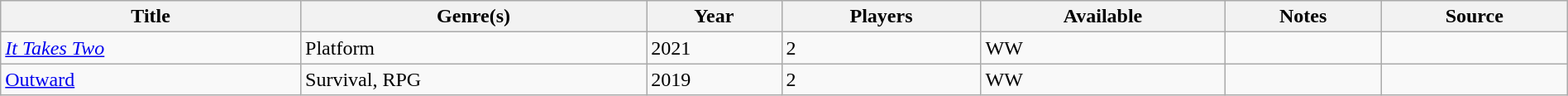<table class="wikitable sortable" style="width:100%;">
<tr>
<th>Title</th>
<th>Genre(s)</th>
<th>Year</th>
<th>Players</th>
<th>Available</th>
<th>Notes</th>
<th>Source</th>
</tr>
<tr>
<td><em><a href='#'>It Takes Two</a></em></td>
<td>Platform</td>
<td>2021</td>
<td>2</td>
<td>WW</td>
<td></td>
<td></td>
</tr>
<tr>
<td><a href='#'>Outward</a></td>
<td>Survival, RPG</td>
<td>2019</td>
<td>2</td>
<td>WW</td>
<td></td>
<td></td>
</tr>
</table>
